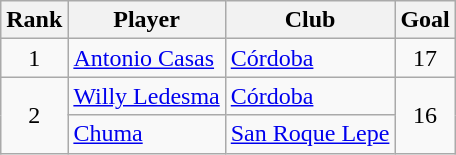<table class="wikitable">
<tr>
<th>Rank</th>
<th>Player</th>
<th>Club</th>
<th>Goal</th>
</tr>
<tr>
<td align="center">1</td>
<td> <a href='#'>Antonio Casas</a></td>
<td><a href='#'>Córdoba</a></td>
<td align="center">17</td>
</tr>
<tr>
<td rowspan="2" align="center">2</td>
<td> <a href='#'>Willy Ledesma</a></td>
<td><a href='#'>Córdoba</a></td>
<td rowspan="2" align="center">16</td>
</tr>
<tr>
<td> <a href='#'>Chuma</a></td>
<td><a href='#'>San Roque Lepe</a></td>
</tr>
</table>
